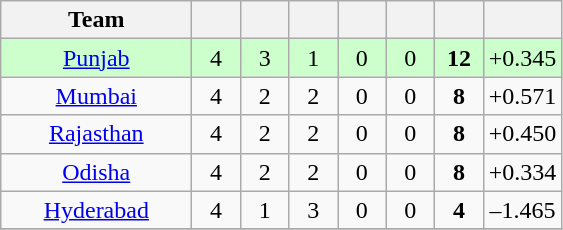<table class="wikitable" style="text-align:center">
<tr>
<th style="width:120px">Team</th>
<th style="width:25px"></th>
<th style="width:25px"></th>
<th style="width:25px"></th>
<th style="width:25px"></th>
<th style="width:25px"></th>
<th style="width:25px"></th>
<th style="width:40px;"></th>
</tr>
<tr style="background:#cfc;">
<td><a href='#'>Punjab</a></td>
<td>4</td>
<td>3</td>
<td>1</td>
<td>0</td>
<td>0</td>
<td><strong>12</strong></td>
<td>+0.345</td>
</tr>
<tr>
<td><a href='#'>Mumbai</a></td>
<td>4</td>
<td>2</td>
<td>2</td>
<td>0</td>
<td>0</td>
<td><strong>8</strong></td>
<td>+0.571</td>
</tr>
<tr>
<td><a href='#'>Rajasthan</a></td>
<td>4</td>
<td>2</td>
<td>2</td>
<td>0</td>
<td>0</td>
<td><strong>8</strong></td>
<td>+0.450</td>
</tr>
<tr>
<td><a href='#'>Odisha</a></td>
<td>4</td>
<td>2</td>
<td>2</td>
<td>0</td>
<td>0</td>
<td><strong>8</strong></td>
<td>+0.334</td>
</tr>
<tr>
<td><a href='#'>Hyderabad</a></td>
<td>4</td>
<td>1</td>
<td>3</td>
<td>0</td>
<td>0</td>
<td><strong>4</strong></td>
<td>–1.465</td>
</tr>
<tr>
</tr>
</table>
